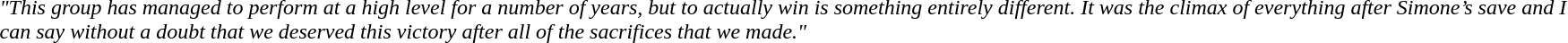<table class="mw-collapsible mw-collapsed" style="text-align: left;font-size:100%; ">
<tr>
<td><br><blockquote>
<em>"This group has managed to perform at a high level for a number of years, but to actually win is something entirely different. It was the climax of everything after Simone’s save and I can say without a doubt that we deserved this victory after all of the sacrifices that we made."</em>
</blockquote></td>
</tr>
</table>
